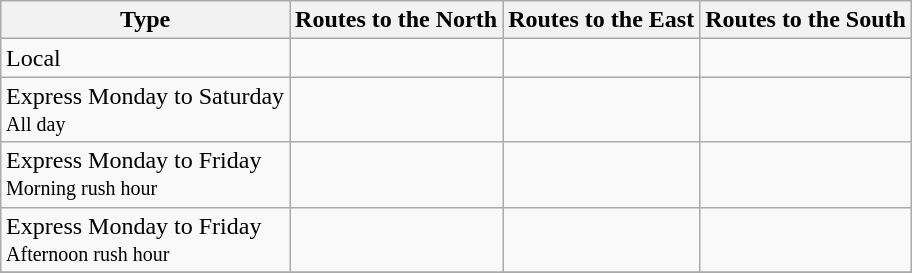<table class="wikitable" style="margin:1em auto;">
<tr>
<th>Type</th>
<th>Routes to the North</th>
<th>Routes to the East</th>
<th>Routes to the South</th>
</tr>
<tr>
<td>Local</td>
<td></td>
<td></td>
<td></td>
</tr>
<tr>
<td>Express Monday to Saturday <br><small>All day</small></td>
<td></td>
<td></td>
<td> </td>
</tr>
<tr>
<td>Express Monday to Friday <br><small>Morning rush hour</small></td>
<td></td>
<td></td>
<td></td>
</tr>
<tr>
<td>Express Monday to Friday <br><small>Afternoon rush hour</small></td>
<td></td>
<td></td>
<td></td>
</tr>
<tr>
</tr>
</table>
